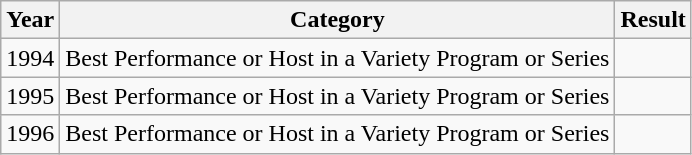<table class="wikitable sortable">
<tr>
<th>Year</th>
<th>Category</th>
<th>Result</th>
</tr>
<tr>
<td>1994</td>
<td>Best Performance or Host in a Variety Program or Series</td>
<td></td>
</tr>
<tr>
<td>1995</td>
<td>Best Performance or Host in a Variety Program or Series</td>
<td></td>
</tr>
<tr>
<td>1996</td>
<td>Best Performance or Host in a Variety Program or Series</td>
<td></td>
</tr>
</table>
